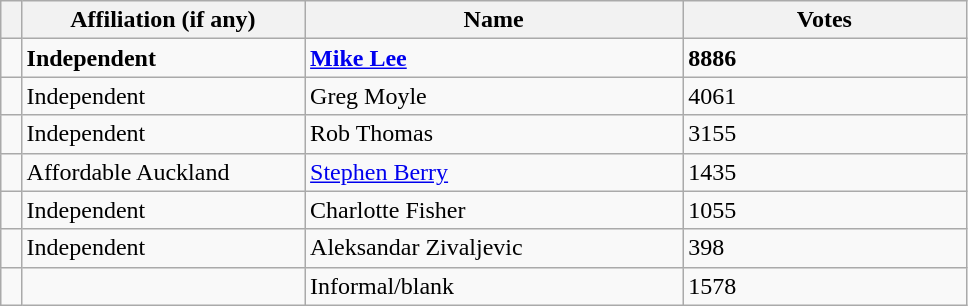<table class="wikitable" style="width:51%;">
<tr>
<th style="width:1%;"></th>
<th style="width:15%;">Affiliation (if any)</th>
<th style="width:20%;">Name</th>
<th style="width:15%;">Votes</th>
</tr>
<tr>
<td bgcolor=></td>
<td><strong>Independent </strong></td>
<td><strong><a href='#'>Mike Lee</a></strong></td>
<td><strong>8886</strong></td>
</tr>
<tr>
<td bgcolor=></td>
<td>Independent</td>
<td>Greg Moyle</td>
<td>4061</td>
</tr>
<tr>
<td bgcolor=></td>
<td>Independent</td>
<td>Rob Thomas</td>
<td>3155</td>
</tr>
<tr>
<td bgcolor=></td>
<td>Affordable Auckland</td>
<td><a href='#'>Stephen Berry</a></td>
<td>1435</td>
</tr>
<tr>
<td bgcolor=></td>
<td>Independent</td>
<td>Charlotte Fisher</td>
<td>1055</td>
</tr>
<tr>
<td bgcolor=></td>
<td>Independent</td>
<td>Aleksandar Zivaljevic</td>
<td>398</td>
</tr>
<tr>
<td bgcolor=></td>
<td></td>
<td>Informal/blank</td>
<td>1578</td>
</tr>
</table>
